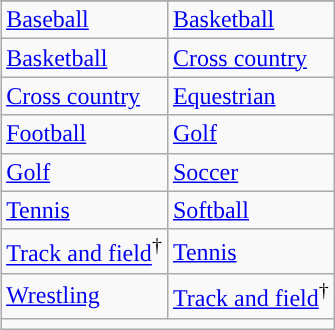<table class="wikitable" style="float:right; clear:right; margin:0 0 1em 1em;">
<tr>
</tr>
<tr>
<td><a href='#'>Baseball</a></td>
<td><a href='#'>Basketball</a></td>
</tr>
<tr>
<td><a href='#'>Basketball</a></td>
<td><a href='#'>Cross country</a></td>
</tr>
<tr>
<td><a href='#'>Cross country</a></td>
<td><a href='#'>Equestrian</a></td>
</tr>
<tr>
<td><a href='#'>Football</a></td>
<td><a href='#'>Golf</a></td>
</tr>
<tr>
<td><a href='#'>Golf</a></td>
<td><a href='#'>Soccer</a></td>
</tr>
<tr>
<td><a href='#'>Tennis</a></td>
<td><a href='#'>Softball</a></td>
</tr>
<tr>
<td><a href='#'>Track and field</a><sup>†</sup></td>
<td><a href='#'>Tennis</a></td>
</tr>
<tr>
<td><a href='#'>Wrestling</a></td>
<td><a href='#'>Track and field</a><sup>†</sup></td>
</tr>
<tr>
<td colspan="2"></td>
</tr>
</table>
